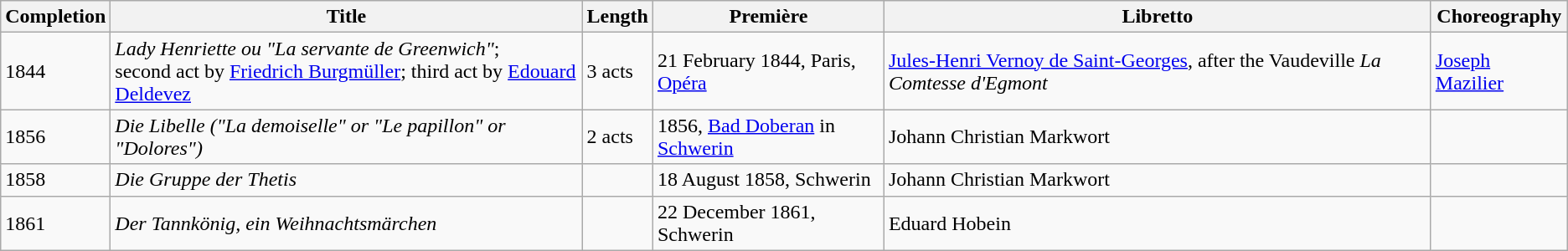<table class="wikitable">
<tr>
<th>Completion</th>
<th>Title</th>
<th>Length</th>
<th>Première</th>
<th>Libretto</th>
<th>Choreography</th>
</tr>
<tr>
<td>1844</td>
<td><em>Lady Henriette ou "La servante de Greenwich"</em>;<br>second act by <a href='#'>Friedrich Burgmüller</a>; third act by <a href='#'>Edouard Deldevez</a></td>
<td>3 acts</td>
<td>21 February 1844, Paris, <a href='#'>Opéra</a></td>
<td><a href='#'>Jules-Henri Vernoy de Saint-Georges</a>, after the Vaudeville <em>La Comtesse d'Egmont</em></td>
<td><a href='#'>Joseph Mazilier</a></td>
</tr>
<tr>
<td>1856</td>
<td><em>Die Libelle ("La demoiselle" or "Le papillon" or "Dolores")</em></td>
<td>2 acts</td>
<td>1856, <a href='#'>Bad Doberan</a> in <a href='#'>Schwerin</a></td>
<td>Johann Christian Markwort</td>
<td> </td>
</tr>
<tr>
<td>1858</td>
<td><em>Die Gruppe der Thetis</em></td>
<td> </td>
<td>18 August 1858, Schwerin</td>
<td>Johann Christian Markwort</td>
<td> </td>
</tr>
<tr>
<td>1861</td>
<td><em>Der Tannkönig, ein Weihnachtsmärchen</em></td>
<td> </td>
<td>22 December 1861, Schwerin</td>
<td>Eduard Hobein</td>
<td> </td>
</tr>
</table>
